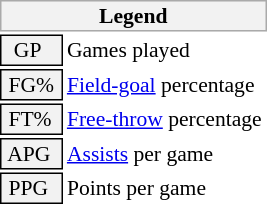<table class="toccolours" style="font-size: 90%; white-space: nowrap;">
<tr>
<th colspan="6" style="background:#f2f2f2; border:1px solid #aaa;">Legend</th>
</tr>
<tr>
<td style="background:#f2f2f2; border:1px solid black;">  GP</td>
<td>Games played</td>
</tr>
<tr>
<td style="background:#f2f2f2; border:1px solid black;"> FG% </td>
<td style="padding-right: 8px"><a href='#'>Field-goal</a> percentage</td>
</tr>
<tr>
<td style="background:#f2f2f2; border:1px solid black;"> FT% </td>
<td><a href='#'>Free-throw</a> percentage</td>
</tr>
<tr>
<td style="background:#f2f2f2; border:1px solid black;"> APG </td>
<td><a href='#'>Assists</a> per game</td>
</tr>
<tr>
<td style="background:#f2f2f2; border:1px solid black;"> PPG </td>
<td>Points per game</td>
</tr>
<tr>
</tr>
</table>
